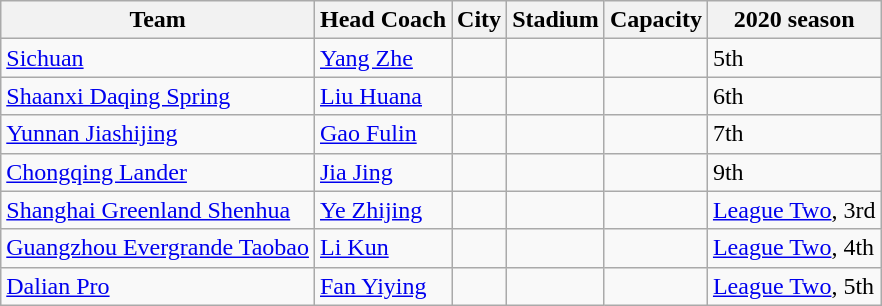<table class="wikitable sortable" style="font-size:100%">
<tr>
<th>Team</th>
<th>Head Coach</th>
<th>City</th>
<th>Stadium</th>
<th>Capacity</th>
<th>2020 season</th>
</tr>
<tr>
<td><a href='#'>Sichuan</a></td>
<td> <a href='#'>Yang Zhe</a></td>
<td></td>
<td></td>
<td></td>
<td data-sort-value="1">5th</td>
</tr>
<tr>
<td><a href='#'>Shaanxi Daqing Spring</a></td>
<td> <a href='#'>Liu Huana</a></td>
<td></td>
<td></td>
<td></td>
<td data-sort-value="2">6th</td>
</tr>
<tr>
<td><a href='#'>Yunnan Jiashijing</a></td>
<td> <a href='#'>Gao Fulin</a></td>
<td></td>
<td></td>
<td></td>
<td data-sort-value="3">7th</td>
</tr>
<tr>
<td><a href='#'>Chongqing Lander</a></td>
<td> <a href='#'>Jia Jing</a></td>
<td></td>
<td></td>
<td></td>
<td data-sort-value="4">9th</td>
</tr>
<tr>
<td><a href='#'>Shanghai Greenland Shenhua</a></td>
<td> <a href='#'>Ye Zhijing</a></td>
<td></td>
<td></td>
<td></td>
<td data-sort-value="5"><a href='#'>League Two</a>, 3rd</td>
</tr>
<tr>
<td><a href='#'>Guangzhou Evergrande Taobao</a></td>
<td> <a href='#'>Li Kun</a></td>
<td></td>
<td></td>
<td></td>
<td data-sort-value="6"><a href='#'>League Two</a>, 4th</td>
</tr>
<tr>
<td><a href='#'>Dalian Pro</a></td>
<td> <a href='#'>Fan Yiying</a></td>
<td></td>
<td></td>
<td></td>
<td data-sort-value="7"><a href='#'>League Two</a>, 5th</td>
</tr>
</table>
